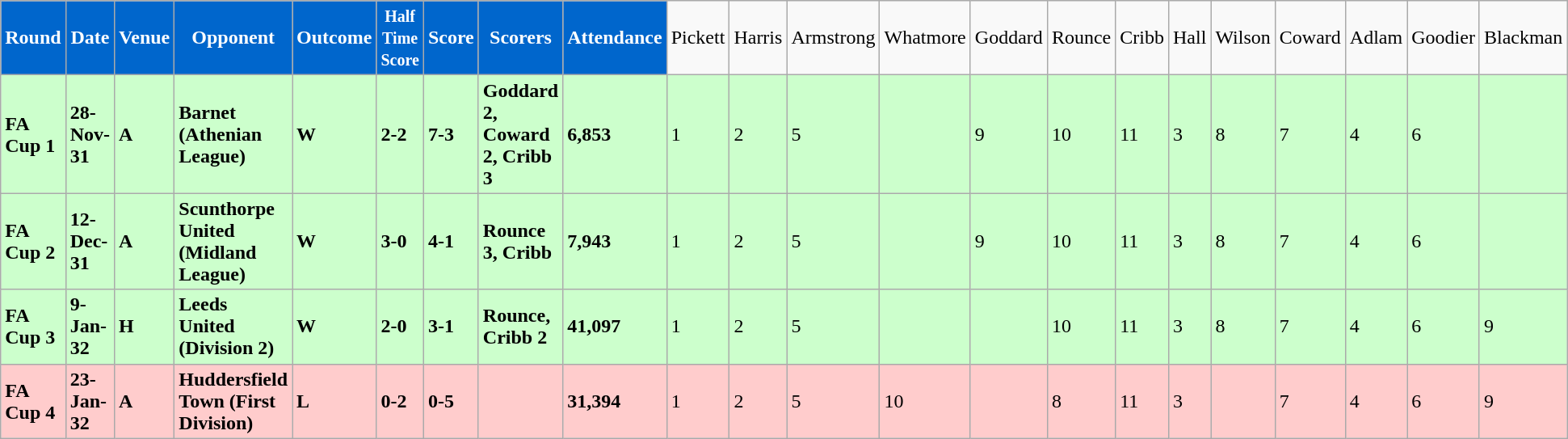<table class="wikitable">
<tr>
<th ! style="background:#0066CC; color:#FFFFFF; text-align:center;">Round</th>
<th ! style="background:#0066CC; color:#FFFFFF; text-align:center;">Date</th>
<th ! style="background:#0066CC; color:#FFFFFF; text-align:center;">Venue</th>
<th ! style="background:#0066CC; color:#FFFFFF; text-align:center;">Opponent</th>
<th ! style="background:#0066CC; color:#FFFFFF; text-align:center;">Outcome</th>
<th ! style="background:#0066CC; color:#FFFFFF; text-align:center;"><small><strong>Half Time Score</strong></small></th>
<th ! style="background:#0066CC; color:#FFFFFF; text-align:center;">Score</th>
<th ! style="background:#0066CC; color:#FFFFFF; text-align:center;">Scorers</th>
<th ! style="background:#0066CC; color:#FFFFFF; text-align:center;">Attendance</th>
<td>Pickett</td>
<td>Harris</td>
<td>Armstrong</td>
<td>Whatmore</td>
<td>Goddard</td>
<td>Rounce</td>
<td>Cribb</td>
<td>Hall</td>
<td>Wilson</td>
<td>Coward</td>
<td>Adlam</td>
<td>Goodier</td>
<td>Blackman</td>
</tr>
<tr bgcolor="#CCFFCC">
<td><strong>FA Cup 1</strong></td>
<td><strong>28-Nov-31</strong></td>
<td><strong>A</strong></td>
<td><strong>Barnet (Athenian League)</strong></td>
<td><strong>W</strong></td>
<td><strong>2-2</strong></td>
<td><strong>7-3</strong></td>
<td><strong>Goddard 2, Coward 2, Cribb 3</strong></td>
<td><strong>6,853</strong></td>
<td>1</td>
<td>2</td>
<td>5</td>
<td></td>
<td>9</td>
<td>10</td>
<td>11</td>
<td>3</td>
<td>8</td>
<td>7</td>
<td>4</td>
<td>6</td>
<td></td>
</tr>
<tr bgcolor="#CCFFCC">
<td><strong>FA Cup 2</strong></td>
<td><strong>12-Dec-31</strong></td>
<td><strong>A</strong></td>
<td><strong>Scunthorpe United (Midland League)</strong></td>
<td><strong>W</strong></td>
<td><strong>3-0</strong></td>
<td><strong>4-1</strong></td>
<td><strong>Rounce 3, Cribb</strong></td>
<td><strong>7,943</strong></td>
<td>1</td>
<td>2</td>
<td>5</td>
<td></td>
<td>9</td>
<td>10</td>
<td>11</td>
<td>3</td>
<td>8</td>
<td>7</td>
<td>4</td>
<td>6</td>
<td></td>
</tr>
<tr bgcolor="#CCFFCC">
<td><strong>FA Cup 3</strong></td>
<td><strong>9-Jan-32</strong></td>
<td><strong>H</strong></td>
<td><strong>Leeds United (Division 2)</strong></td>
<td><strong>W</strong></td>
<td><strong>2-0</strong></td>
<td><strong>3-1</strong></td>
<td><strong>Rounce, Cribb 2</strong></td>
<td><strong>41,097</strong></td>
<td>1</td>
<td>2</td>
<td>5</td>
<td></td>
<td></td>
<td>10</td>
<td>11</td>
<td>3</td>
<td>8</td>
<td>7</td>
<td>4</td>
<td>6</td>
<td>9</td>
</tr>
<tr bgcolor="#FFCCCC">
<td><strong>FA Cup 4</strong></td>
<td><strong>23-Jan-32</strong></td>
<td><strong>A</strong></td>
<td><strong>Huddersfield Town (First Division)</strong></td>
<td><strong>L</strong></td>
<td><strong>0-2</strong></td>
<td><strong>0-5</strong></td>
<td></td>
<td><strong>31,394</strong></td>
<td>1</td>
<td>2</td>
<td>5</td>
<td>10</td>
<td></td>
<td>8</td>
<td>11</td>
<td>3</td>
<td></td>
<td>7</td>
<td>4</td>
<td>6</td>
<td>9</td>
</tr>
</table>
